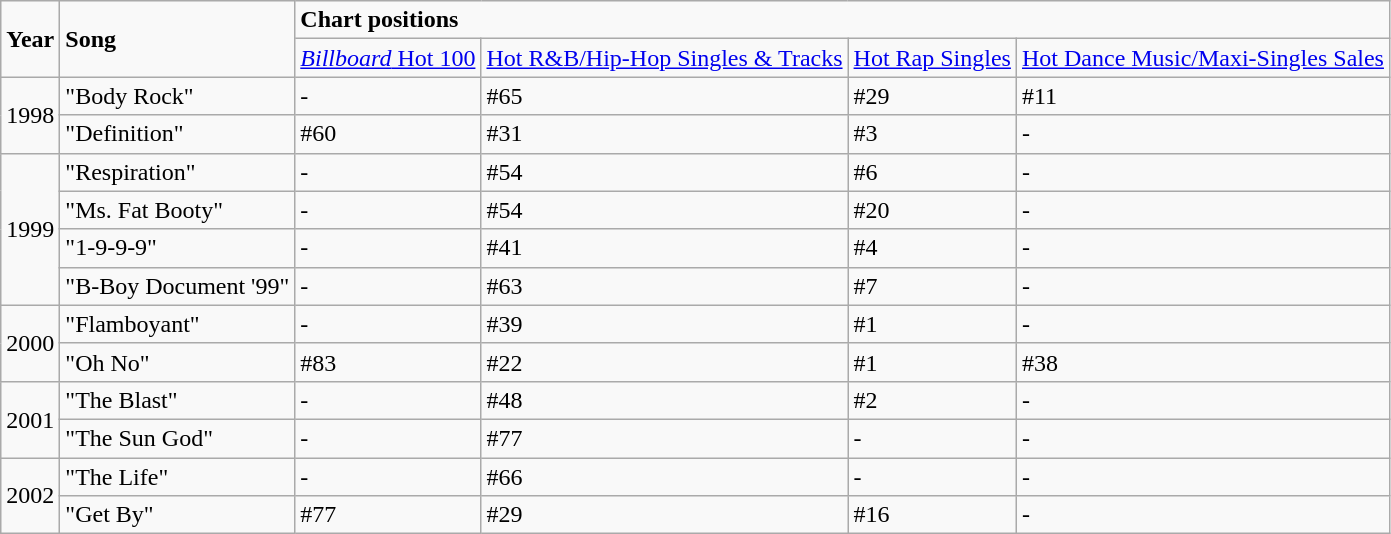<table class="wikitable">
<tr>
<td rowspan="2"><strong>Year</strong></td>
<td rowspan="2"><strong>Song</strong></td>
<td colspan="4"><strong>Chart positions</strong></td>
</tr>
<tr>
<td><a href='#'><em>Billboard</em> Hot 100</a></td>
<td><a href='#'>Hot R&B/Hip-Hop Singles & Tracks</a></td>
<td><a href='#'>Hot Rap Singles</a></td>
<td><a href='#'>Hot Dance Music/Maxi-Singles Sales</a></td>
</tr>
<tr>
<td rowspan="2">1998</td>
<td>"Body Rock"</td>
<td>-</td>
<td>#65</td>
<td>#29</td>
<td>#11</td>
</tr>
<tr>
<td>"Definition"</td>
<td>#60</td>
<td>#31</td>
<td>#3</td>
<td>-</td>
</tr>
<tr>
<td rowspan="4">1999</td>
<td>"Respiration"</td>
<td>-</td>
<td>#54</td>
<td>#6</td>
<td>-</td>
</tr>
<tr>
<td>"Ms. Fat Booty"</td>
<td>-</td>
<td>#54</td>
<td>#20</td>
<td>-</td>
</tr>
<tr>
<td>"1-9-9-9"</td>
<td>-</td>
<td>#41</td>
<td>#4</td>
<td>-</td>
</tr>
<tr>
<td>"B-Boy Document '99"</td>
<td>-</td>
<td>#63</td>
<td>#7</td>
<td>-</td>
</tr>
<tr>
<td rowspan="2">2000</td>
<td>"Flamboyant"</td>
<td>-</td>
<td>#39</td>
<td>#1</td>
<td>-</td>
</tr>
<tr>
<td>"Oh No"</td>
<td>#83</td>
<td>#22</td>
<td>#1</td>
<td>#38</td>
</tr>
<tr>
<td rowspan="2">2001</td>
<td>"The Blast"</td>
<td>-</td>
<td>#48</td>
<td>#2</td>
<td>-</td>
</tr>
<tr>
<td>"The Sun God"</td>
<td>-</td>
<td>#77</td>
<td>-</td>
<td>-</td>
</tr>
<tr>
<td rowspan="2">2002</td>
<td>"The Life"</td>
<td>-</td>
<td>#66</td>
<td>-</td>
<td>-</td>
</tr>
<tr>
<td>"Get By"</td>
<td>#77</td>
<td>#29</td>
<td>#16</td>
<td>-</td>
</tr>
</table>
